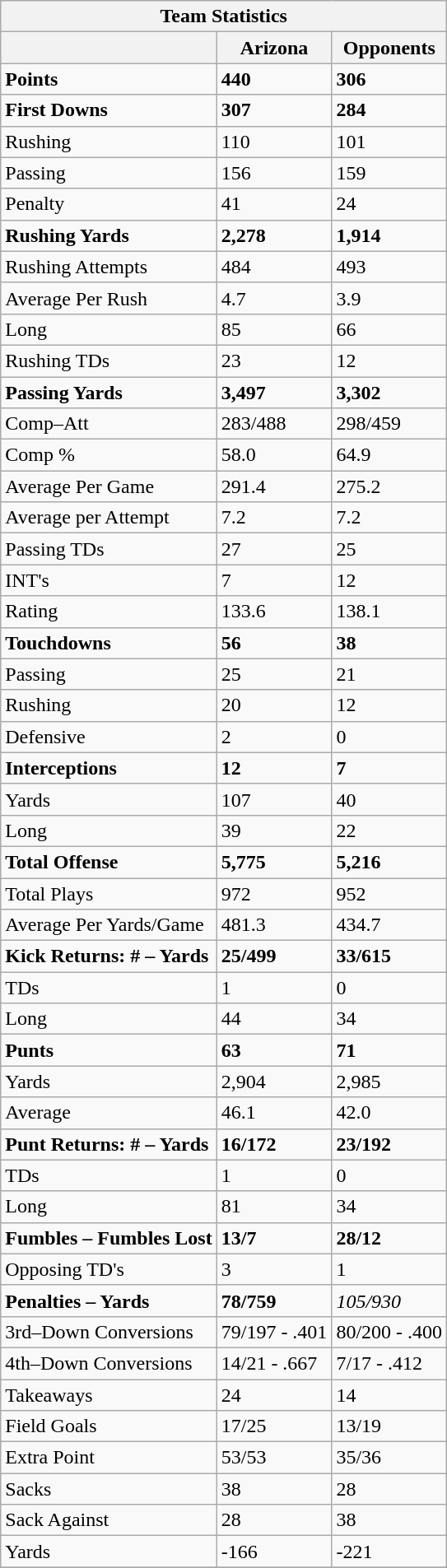<table class="wikitable collapsible collapsed">
<tr>
<th colspan="3">Team Statistics </th>
</tr>
<tr>
<th> </th>
<th>Arizona</th>
<th>Opponents</th>
</tr>
<tr>
<td><strong>Points</strong></td>
<td><strong>440</strong></td>
<td><strong>306</strong></td>
</tr>
<tr>
<td><strong>First Downs</strong></td>
<td><strong>307</strong></td>
<td><strong>284</strong></td>
</tr>
<tr>
<td>Rushing</td>
<td>110</td>
<td>101</td>
</tr>
<tr>
<td>Passing</td>
<td>156</td>
<td>159</td>
</tr>
<tr>
<td>Penalty</td>
<td>41</td>
<td>24</td>
</tr>
<tr>
<td><strong>Rushing Yards</strong></td>
<td><strong>2,278</strong></td>
<td><strong>1,914</strong></td>
</tr>
<tr>
<td>Rushing Attempts</td>
<td>484</td>
<td>493</td>
</tr>
<tr>
<td>Average Per Rush</td>
<td>4.7</td>
<td>3.9</td>
</tr>
<tr>
<td>Long</td>
<td>85</td>
<td>66</td>
</tr>
<tr>
<td>Rushing TDs</td>
<td>23</td>
<td>12</td>
</tr>
<tr>
<td><strong>Passing Yards</strong></td>
<td><strong>3,497</strong></td>
<td><strong>3,302</strong></td>
</tr>
<tr>
<td>Comp–Att</td>
<td>283/488</td>
<td>298/459</td>
</tr>
<tr>
<td>Comp %</td>
<td>58.0</td>
<td>64.9</td>
</tr>
<tr>
<td>Average Per Game</td>
<td>291.4</td>
<td>275.2</td>
</tr>
<tr>
<td>Average per Attempt</td>
<td>7.2</td>
<td>7.2</td>
</tr>
<tr>
<td>Passing TDs</td>
<td>27</td>
<td>25</td>
</tr>
<tr>
<td>INT's</td>
<td>7</td>
<td>12</td>
</tr>
<tr>
<td>Rating</td>
<td>133.6</td>
<td>138.1</td>
</tr>
<tr>
<td><strong>Touchdowns</strong></td>
<td><strong>56</strong></td>
<td><strong>38</strong></td>
</tr>
<tr>
<td>Passing</td>
<td>25</td>
<td>21</td>
</tr>
<tr>
<td>Rushing</td>
<td>20</td>
<td>12</td>
</tr>
<tr>
<td>Defensive</td>
<td>2</td>
<td>0</td>
</tr>
<tr>
<td><strong>Interceptions</strong></td>
<td><strong>12</strong></td>
<td><strong>7</strong></td>
</tr>
<tr>
<td>Yards</td>
<td>107</td>
<td>40</td>
</tr>
<tr>
<td>Long</td>
<td>39</td>
<td>22</td>
</tr>
<tr>
<td><strong>Total Offense</strong></td>
<td><strong>5,775</strong></td>
<td><strong>5,216</strong></td>
</tr>
<tr>
<td>Total Plays</td>
<td>972</td>
<td>952</td>
</tr>
<tr>
<td>Average Per Yards/Game</td>
<td>481.3</td>
<td>434.7</td>
</tr>
<tr>
<td><strong>Kick Returns: # – Yards</strong></td>
<td><strong>25/499</strong></td>
<td><strong>33/615</strong></td>
</tr>
<tr>
<td>TDs</td>
<td>1</td>
<td>0</td>
</tr>
<tr>
<td>Long</td>
<td>44</td>
<td>34</td>
</tr>
<tr>
<td><strong>Punts</strong></td>
<td><strong>63</strong></td>
<td><strong>71</strong></td>
</tr>
<tr>
<td>Yards</td>
<td>2,904</td>
<td>2,985</td>
</tr>
<tr>
<td>Average</td>
<td>46.1</td>
<td>42.0</td>
</tr>
<tr>
<td><strong>Punt Returns: # – Yards</strong></td>
<td><strong>16/172</strong></td>
<td><strong>23/192</strong></td>
</tr>
<tr>
<td>TDs</td>
<td>1</td>
<td>0</td>
</tr>
<tr>
<td>Long</td>
<td>81</td>
<td>34</td>
</tr>
<tr>
<td><strong>Fumbles – Fumbles Lost</strong></td>
<td><strong>13/7</strong></td>
<td><strong>28/12</strong></td>
</tr>
<tr>
<td>Opposing TD's</td>
<td>3</td>
<td>1</td>
</tr>
<tr>
<td><strong>Penalties – Yards</strong></td>
<td><strong>78/759</strong></td>
<td><em>105/930<strong></td>
</tr>
<tr>
<td></strong>3rd–Down Conversions<strong></td>
<td></strong>79/197 - .401<strong></td>
<td></strong>80/200 - .400<strong></td>
</tr>
<tr>
<td></strong>4th–Down Conversions<strong></td>
<td></strong>14/21 - .667<strong></td>
<td></strong>7/17 - .412<strong></td>
</tr>
<tr>
<td></strong>Takeaways<strong></td>
<td></strong>24<strong></td>
<td></strong>14<strong></td>
</tr>
<tr>
<td></strong>Field Goals<strong></td>
<td></strong>17/25<strong></td>
<td></strong>13/19<strong></td>
</tr>
<tr>
<td></strong>Extra Point<strong></td>
<td></strong>53/53<strong></td>
<td></strong>35/36<strong></td>
</tr>
<tr>
<td></strong>Sacks<strong></td>
<td></strong>38<strong></td>
<td></strong>28<strong></td>
</tr>
<tr>
<td>Sack Against</td>
<td>28</td>
<td>38</td>
</tr>
<tr>
<td>Yards</td>
<td>-166</td>
<td>-221</td>
</tr>
<tr>
</tr>
</table>
